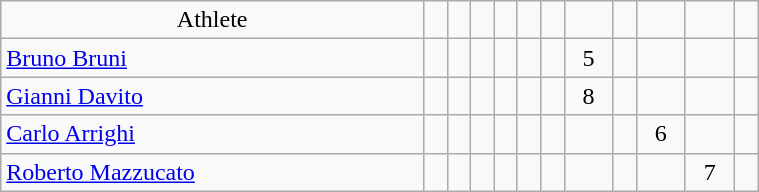<table class="wikitable" style="text-align: center; font-size:100%" width=40%">
<tr>
<td>Athlete</td>
<td></td>
<td></td>
<td></td>
<td></td>
<td></td>
<td></td>
<td></td>
<td></td>
<td></td>
<td></td>
<td></td>
</tr>
<tr>
<td align=left><a href='#'>Bruno Bruni</a></td>
<td></td>
<td></td>
<td></td>
<td></td>
<td></td>
<td></td>
<td>5</td>
<td></td>
<td></td>
<td></td>
<td></td>
</tr>
<tr>
<td align=left><a href='#'>Gianni Davito</a></td>
<td></td>
<td></td>
<td></td>
<td></td>
<td></td>
<td></td>
<td>8</td>
<td></td>
<td></td>
<td></td>
<td></td>
</tr>
<tr>
<td align=left><a href='#'>Carlo Arrighi</a></td>
<td></td>
<td></td>
<td></td>
<td></td>
<td></td>
<td></td>
<td></td>
<td></td>
<td>6</td>
<td></td>
<td></td>
</tr>
<tr>
<td align=left><a href='#'>Roberto Mazzucato</a></td>
<td></td>
<td></td>
<td></td>
<td></td>
<td></td>
<td></td>
<td></td>
<td></td>
<td></td>
<td>7</td>
<td></td>
</tr>
</table>
